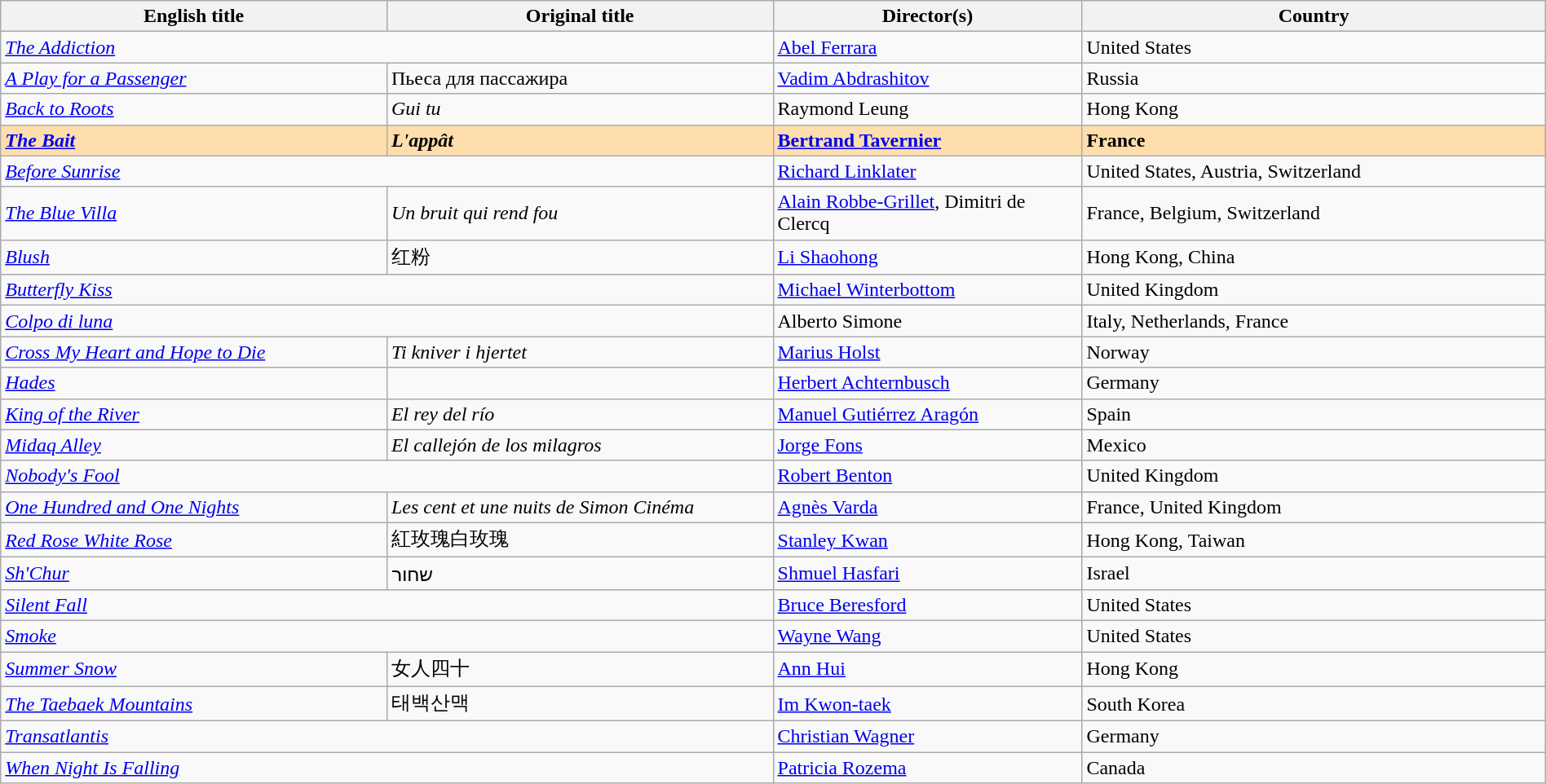<table class="wikitable" width="100%" cellpadding="5">
<tr>
<th width="25%">English title</th>
<th width="25%">Original title</th>
<th width="20%">Director(s)</th>
<th width="30%">Country</th>
</tr>
<tr>
<td colspan="2"><em><a href='#'>The Addiction</a></em></td>
<td><a href='#'>Abel Ferrara</a></td>
<td>United States</td>
</tr>
<tr>
<td><em><a href='#'>A Play for a Passenger</a></em></td>
<td>Пьеса для пассажира</td>
<td><a href='#'>Vadim Abdrashitov</a></td>
<td>Russia</td>
</tr>
<tr>
<td><em><a href='#'>Back to Roots</a></em></td>
<td><em>Gui tu</em></td>
<td>Raymond Leung</td>
<td>Hong Kong</td>
</tr>
<tr style="background:#FFDEAD;">
<td><em><a href='#'><strong>The Bait</strong></a></em></td>
<td><strong><em>L'appât</em></strong></td>
<td><strong><a href='#'>Bertrand Tavernier</a></strong></td>
<td><strong>France</strong></td>
</tr>
<tr>
<td colspan="2"><em><a href='#'>Before Sunrise</a></em></td>
<td><a href='#'>Richard Linklater</a></td>
<td>United States, Austria, Switzerland</td>
</tr>
<tr>
<td><em><a href='#'>The Blue Villa</a></em></td>
<td><em>Un bruit qui rend fou</em></td>
<td><a href='#'>Alain Robbe-Grillet</a>, Dimitri de Clercq</td>
<td>France, Belgium, Switzerland</td>
</tr>
<tr>
<td><em><a href='#'>Blush</a></em></td>
<td>红粉</td>
<td><a href='#'>Li Shaohong</a></td>
<td>Hong Kong, China</td>
</tr>
<tr>
<td colspan="2"><em><a href='#'>Butterfly Kiss</a></em></td>
<td><a href='#'>Michael Winterbottom</a></td>
<td>United Kingdom</td>
</tr>
<tr>
<td colspan="2"><em><a href='#'>Colpo di luna</a></em></td>
<td>Alberto Simone</td>
<td>Italy, Netherlands, France</td>
</tr>
<tr>
<td><em><a href='#'>Cross My Heart and Hope to Die</a></em></td>
<td><em>Ti kniver i hjertet</em></td>
<td><a href='#'>Marius Holst</a></td>
<td>Norway</td>
</tr>
<tr>
<td><em><a href='#'>Hades</a></em></td>
<td></td>
<td><a href='#'>Herbert Achternbusch</a></td>
<td>Germany</td>
</tr>
<tr>
<td><em><a href='#'>King of the River</a></em></td>
<td><em>El rey del río</em></td>
<td><a href='#'>Manuel Gutiérrez Aragón</a></td>
<td>Spain</td>
</tr>
<tr>
<td><em><a href='#'>Midaq Alley</a></em></td>
<td><em>El callejón de los milagros</em></td>
<td><a href='#'>Jorge Fons</a></td>
<td>Mexico</td>
</tr>
<tr>
<td colspan="2"><em><a href='#'>Nobody's Fool</a></em></td>
<td><a href='#'>Robert Benton</a></td>
<td>United Kingdom</td>
</tr>
<tr>
<td><em><a href='#'>One Hundred and One Nights</a></em></td>
<td><em>Les cent et une nuits de Simon Cinéma</em></td>
<td><a href='#'>Agnès Varda</a></td>
<td>France, United Kingdom</td>
</tr>
<tr>
<td><em><a href='#'>Red Rose White Rose</a></em></td>
<td>紅玫瑰白玫瑰</td>
<td><a href='#'>Stanley Kwan</a></td>
<td>Hong Kong, Taiwan</td>
</tr>
<tr>
<td><em><a href='#'>Sh'Chur</a></em></td>
<td>שחור</td>
<td><a href='#'>Shmuel Hasfari</a></td>
<td>Israel</td>
</tr>
<tr>
<td colspan="2"><em><a href='#'>Silent Fall</a></em></td>
<td><a href='#'>Bruce Beresford</a></td>
<td>United States</td>
</tr>
<tr>
<td colspan="2"><em><a href='#'>Smoke</a></em></td>
<td><a href='#'>Wayne Wang</a></td>
<td>United States</td>
</tr>
<tr>
<td><em><a href='#'>Summer Snow</a></em></td>
<td>女人四十</td>
<td><a href='#'>Ann Hui</a></td>
<td>Hong Kong</td>
</tr>
<tr>
<td><em><a href='#'>The Taebaek Mountains</a></em></td>
<td>태백산맥</td>
<td><a href='#'>Im Kwon-taek</a></td>
<td>South Korea</td>
</tr>
<tr>
<td colspan="2"><em><a href='#'>Transatlantis</a></em></td>
<td><a href='#'>Christian Wagner</a></td>
<td>Germany</td>
</tr>
<tr>
<td colspan="2"><em><a href='#'>When Night Is Falling</a></em></td>
<td><a href='#'>Patricia Rozema</a></td>
<td>Canada</td>
</tr>
</table>
